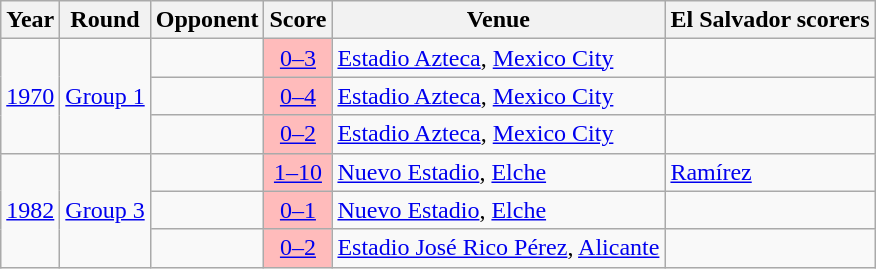<table class="wikitable sortable" style="text-align:left;">
<tr>
<th>Year</th>
<th>Round</th>
<th>Opponent</th>
<th>Score</th>
<th>Venue</th>
<th>El Salvador scorers</th>
</tr>
<tr>
<td rowspan="3" align="center"><a href='#'>1970</a></td>
<td rowspan="3"><a href='#'>Group 1</a></td>
<td></td>
<td align="center" bgcolor="#ffbbbb"><a href='#'>0–3</a></td>
<td><a href='#'>Estadio Azteca</a>, <a href='#'>Mexico City</a></td>
<td></td>
</tr>
<tr>
<td></td>
<td align="center" bgcolor="#ffbbbb"><a href='#'>0–4</a></td>
<td><a href='#'>Estadio Azteca</a>, <a href='#'>Mexico City</a></td>
<td></td>
</tr>
<tr>
<td></td>
<td align="center" bgcolor="#ffbbbb"><a href='#'>0–2</a></td>
<td><a href='#'>Estadio Azteca</a>, <a href='#'>Mexico City</a></td>
<td></td>
</tr>
<tr>
<td rowspan="3" align="center"><a href='#'>1982</a></td>
<td rowspan="3"><a href='#'>Group 3</a></td>
<td></td>
<td align="center" bgcolor="#ffbbbb"><a href='#'>1–10</a></td>
<td><a href='#'>Nuevo Estadio</a>, <a href='#'>Elche</a></td>
<td><a href='#'>Ramírez</a></td>
</tr>
<tr>
<td></td>
<td align="center" bgcolor="#ffbbbb"><a href='#'>0–1</a></td>
<td><a href='#'>Nuevo Estadio</a>, <a href='#'>Elche</a></td>
<td></td>
</tr>
<tr>
<td></td>
<td align="center" bgcolor="#ffbbbb"><a href='#'>0–2</a></td>
<td><a href='#'>Estadio José Rico Pérez</a>, <a href='#'>Alicante</a></td>
<td></td>
</tr>
</table>
